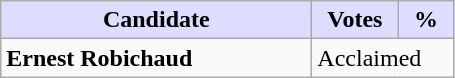<table class="wikitable">
<tr>
<th style="background:#ddf; width:200px;">Candidate</th>
<th style="background:#ddf; width:50px;">Votes</th>
<th style="background:#ddf; width:30px;">%</th>
</tr>
<tr>
<td><strong>Ernest Robichaud</strong></td>
<td colspan="2">Acclaimed</td>
</tr>
</table>
